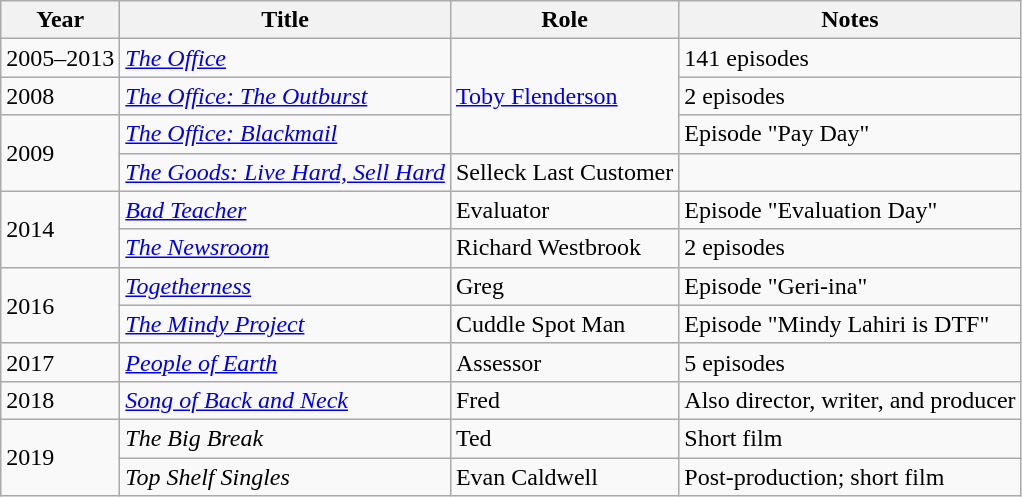<table class="wikitable sortable">
<tr>
<th>Year</th>
<th>Title</th>
<th>Role</th>
<th>Notes</th>
</tr>
<tr>
<td>2005–2013</td>
<td><em><a href='#'>The Office</a></em></td>
<td rowspan=3><a href='#'>Toby Flenderson</a></td>
<td>141 episodes</td>
</tr>
<tr>
<td>2008</td>
<td><em><a href='#'>The Office: The Outburst</a></em></td>
<td>2 episodes</td>
</tr>
<tr>
<td rowspan=2>2009</td>
<td><em><a href='#'>The Office: Blackmail</a></em></td>
<td>Episode "Pay Day"</td>
</tr>
<tr>
<td><em><a href='#'>The Goods: Live Hard, Sell Hard</a></em></td>
<td>Selleck Last Customer</td>
<td></td>
</tr>
<tr>
<td rowspan=2>2014</td>
<td><em><a href='#'>Bad Teacher</a></em></td>
<td>Evaluator</td>
<td>Episode "Evaluation Day"</td>
</tr>
<tr>
<td><em><a href='#'>The Newsroom</a></em></td>
<td>Richard Westbrook</td>
<td>2 episodes</td>
</tr>
<tr>
<td rowspan=2>2016</td>
<td><em><a href='#'>Togetherness</a></em></td>
<td>Greg</td>
<td>Episode "Geri-ina"</td>
</tr>
<tr>
<td><em><a href='#'>The Mindy Project</a></em></td>
<td>Cuddle Spot Man</td>
<td>Episode "Mindy Lahiri is DTF"</td>
</tr>
<tr>
<td>2017</td>
<td><em><a href='#'>People of Earth</a></em></td>
<td>Assessor</td>
<td>5 episodes</td>
</tr>
<tr>
<td>2018</td>
<td><em><a href='#'>Song of Back and Neck</a></em></td>
<td>Fred</td>
<td>Also director, writer, and producer</td>
</tr>
<tr>
<td rowspan=2>2019</td>
<td><em>The Big Break</em></td>
<td>Ted</td>
<td>Short film</td>
</tr>
<tr>
<td><em>Top Shelf Singles</em></td>
<td>Evan Caldwell</td>
<td>Post-production; short film</td>
</tr>
</table>
